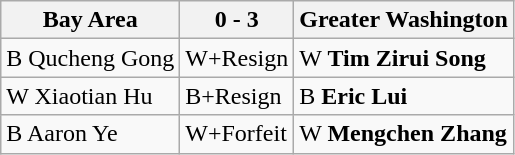<table class="wikitable">
<tr>
<th>Bay Area</th>
<th>0 - 3</th>
<th>Greater Washington</th>
</tr>
<tr>
<td>B Qucheng Gong</td>
<td>W+Resign</td>
<td>W <strong>Tim Zirui Song</strong></td>
</tr>
<tr>
<td>W Xiaotian Hu</td>
<td>B+Resign</td>
<td>B <strong>Eric Lui</strong></td>
</tr>
<tr>
<td>B Aaron Ye</td>
<td>W+Forfeit</td>
<td>W <strong>Mengchen Zhang</strong></td>
</tr>
</table>
